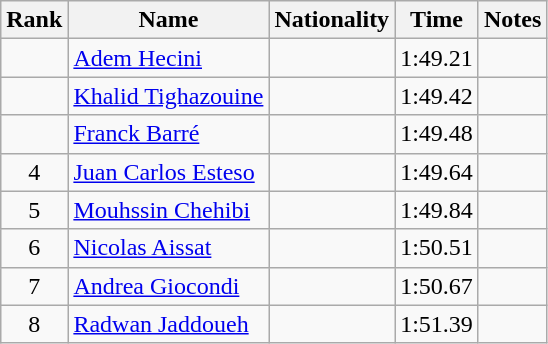<table class="wikitable sortable" style="text-align:center">
<tr>
<th>Rank</th>
<th>Name</th>
<th>Nationality</th>
<th>Time</th>
<th>Notes</th>
</tr>
<tr>
<td></td>
<td align=left><a href='#'>Adem Hecini</a></td>
<td align=left></td>
<td>1:49.21</td>
<td></td>
</tr>
<tr>
<td></td>
<td align=left><a href='#'>Khalid Tighazouine</a></td>
<td align=left></td>
<td>1:49.42</td>
<td></td>
</tr>
<tr>
<td></td>
<td align=left><a href='#'>Franck Barré</a></td>
<td align=left></td>
<td>1:49.48</td>
<td></td>
</tr>
<tr>
<td>4</td>
<td align=left><a href='#'>Juan Carlos Esteso</a></td>
<td align=left></td>
<td>1:49.64</td>
<td></td>
</tr>
<tr>
<td>5</td>
<td align=left><a href='#'>Mouhssin Chehibi</a></td>
<td align=left></td>
<td>1:49.84</td>
<td></td>
</tr>
<tr>
<td>6</td>
<td align=left><a href='#'>Nicolas Aissat</a></td>
<td align=left></td>
<td>1:50.51</td>
<td></td>
</tr>
<tr>
<td>7</td>
<td align=left><a href='#'>Andrea Giocondi</a></td>
<td align=left></td>
<td>1:50.67</td>
<td></td>
</tr>
<tr>
<td>8</td>
<td align=left><a href='#'>Radwan Jaddoueh</a></td>
<td align=left></td>
<td>1:51.39</td>
<td></td>
</tr>
</table>
